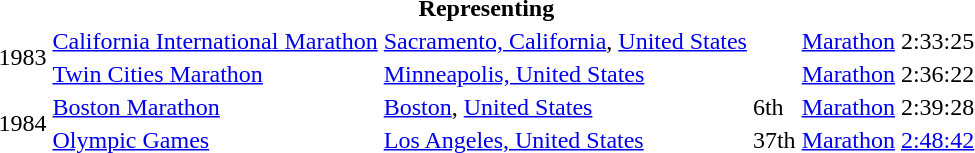<table>
<tr>
<th colspan="6">Representing </th>
</tr>
<tr>
<td rowspan=2>1983</td>
<td><a href='#'>California International Marathon</a></td>
<td><a href='#'>Sacramento, California</a>, <a href='#'>United States</a></td>
<td></td>
<td><a href='#'>Marathon</a></td>
<td>2:33:25</td>
</tr>
<tr>
<td><a href='#'>Twin Cities Marathon</a></td>
<td><a href='#'>Minneapolis, United States</a></td>
<td></td>
<td><a href='#'>Marathon</a></td>
<td>2:36:22</td>
</tr>
<tr>
<td rowspan=2>1984</td>
<td><a href='#'>Boston Marathon</a></td>
<td><a href='#'>Boston</a>, <a href='#'>United States</a></td>
<td>6th</td>
<td><a href='#'>Marathon</a></td>
<td>2:39:28</td>
</tr>
<tr>
<td><a href='#'>Olympic Games</a></td>
<td><a href='#'>Los Angeles, United States</a></td>
<td>37th</td>
<td><a href='#'>Marathon</a></td>
<td><a href='#'>2:48:42</a></td>
</tr>
</table>
